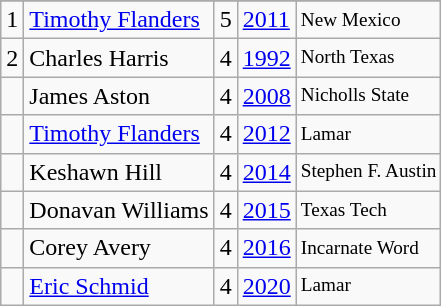<table class="wikitable">
<tr>
</tr>
<tr>
<td>1</td>
<td><a href='#'>Timothy Flanders</a></td>
<td>5</td>
<td><a href='#'>2011</a></td>
<td style="font-size:80%;">New Mexico</td>
</tr>
<tr>
<td>2</td>
<td>Charles Harris</td>
<td>4</td>
<td><a href='#'>1992</a></td>
<td style="font-size:80%;">North Texas</td>
</tr>
<tr>
<td></td>
<td>James Aston</td>
<td>4</td>
<td><a href='#'>2008</a></td>
<td style="font-size:80%;">Nicholls State</td>
</tr>
<tr>
<td></td>
<td><a href='#'>Timothy Flanders</a></td>
<td>4</td>
<td><a href='#'>2012</a></td>
<td style="font-size:80%;">Lamar</td>
</tr>
<tr>
<td></td>
<td>Keshawn Hill</td>
<td>4</td>
<td><a href='#'>2014</a></td>
<td style="font-size:80%;">Stephen F. Austin</td>
</tr>
<tr>
<td></td>
<td>Donavan Williams</td>
<td>4</td>
<td><a href='#'>2015</a></td>
<td style="font-size:80%;">Texas Tech</td>
</tr>
<tr>
<td></td>
<td>Corey Avery</td>
<td>4</td>
<td><a href='#'>2016</a></td>
<td style="font-size:80%;">Incarnate Word</td>
</tr>
<tr>
<td></td>
<td><a href='#'>Eric Schmid</a></td>
<td>4</td>
<td><a href='#'>2020</a></td>
<td style="font-size:80%;">Lamar</td>
</tr>
</table>
